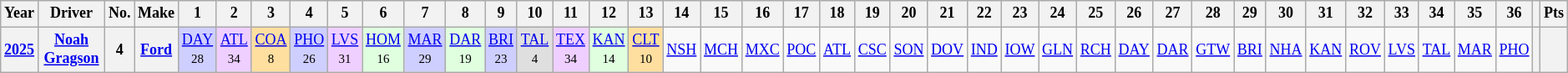<table class="wikitable" style="text-align:center; font-size:75%">
<tr>
<th>Year</th>
<th>Driver</th>
<th>No.</th>
<th>Make</th>
<th>1</th>
<th>2</th>
<th>3</th>
<th>4</th>
<th>5</th>
<th>6</th>
<th>7</th>
<th>8</th>
<th>9</th>
<th>10</th>
<th>11</th>
<th>12</th>
<th>13</th>
<th>14</th>
<th>15</th>
<th>16</th>
<th>17</th>
<th>18</th>
<th>19</th>
<th>20</th>
<th>21</th>
<th>22</th>
<th>23</th>
<th>24</th>
<th>25</th>
<th>26</th>
<th>27</th>
<th>28</th>
<th>29</th>
<th>30</th>
<th>31</th>
<th>32</th>
<th>33</th>
<th>34</th>
<th>35</th>
<th>36</th>
<th></th>
<th>Pts</th>
</tr>
<tr>
<th><a href='#'>2025</a></th>
<th><a href='#'>Noah Gragson</a></th>
<th>4</th>
<th><a href='#'>Ford</a></th>
<td style="background:#CFCFFF;"><a href='#'>DAY</a><br><small>28</small></td>
<td style="background:#EFCFFF;"><a href='#'>ATL</a><br><small>34</small></td>
<td style="background:#FFDF9F;"><a href='#'>COA</a> <br><small>8</small></td>
<td style="background:#CFCFFF;"><a href='#'>PHO</a><br><small>26</small></td>
<td style="background:#EFCFFF;"><a href='#'>LVS</a><br><small>31</small></td>
<td style="background:#DFFFDF;"><a href='#'>HOM</a><br><small>16</small></td>
<td style="background:#CFCFFF;"><a href='#'>MAR</a><br><small>29</small></td>
<td style="background:#DFFFDF;"><a href='#'>DAR</a><br><small>19</small></td>
<td style="background:#CFCFFF;"><a href='#'>BRI</a><br><small>23</small></td>
<td style="background:#DFDFDF;"><a href='#'>TAL</a><br><small>4</small></td>
<td style="background:#EFCFFF;"><a href='#'>TEX</a><br><small>34</small></td>
<td style="background:#DFFFDF;"><a href='#'>KAN</a><br><small>14</small></td>
<td style="background:#FFDF9F;"><a href='#'>CLT</a><br><small>10</small></td>
<td><a href='#'>NSH</a></td>
<td><a href='#'>MCH</a></td>
<td><a href='#'>MXC</a></td>
<td><a href='#'>POC</a></td>
<td><a href='#'>ATL</a></td>
<td><a href='#'>CSC</a></td>
<td><a href='#'>SON</a></td>
<td><a href='#'>DOV</a></td>
<td><a href='#'>IND</a></td>
<td><a href='#'>IOW</a></td>
<td><a href='#'>GLN</a></td>
<td><a href='#'>RCH</a></td>
<td><a href='#'>DAY</a></td>
<td><a href='#'>DAR</a></td>
<td><a href='#'>GTW</a></td>
<td><a href='#'>BRI</a></td>
<td><a href='#'>NHA</a></td>
<td><a href='#'>KAN</a></td>
<td><a href='#'>ROV</a></td>
<td><a href='#'>LVS</a></td>
<td><a href='#'>TAL</a></td>
<td><a href='#'>MAR</a></td>
<td><a href='#'>PHO</a></td>
<th></th>
<th></th>
</tr>
</table>
